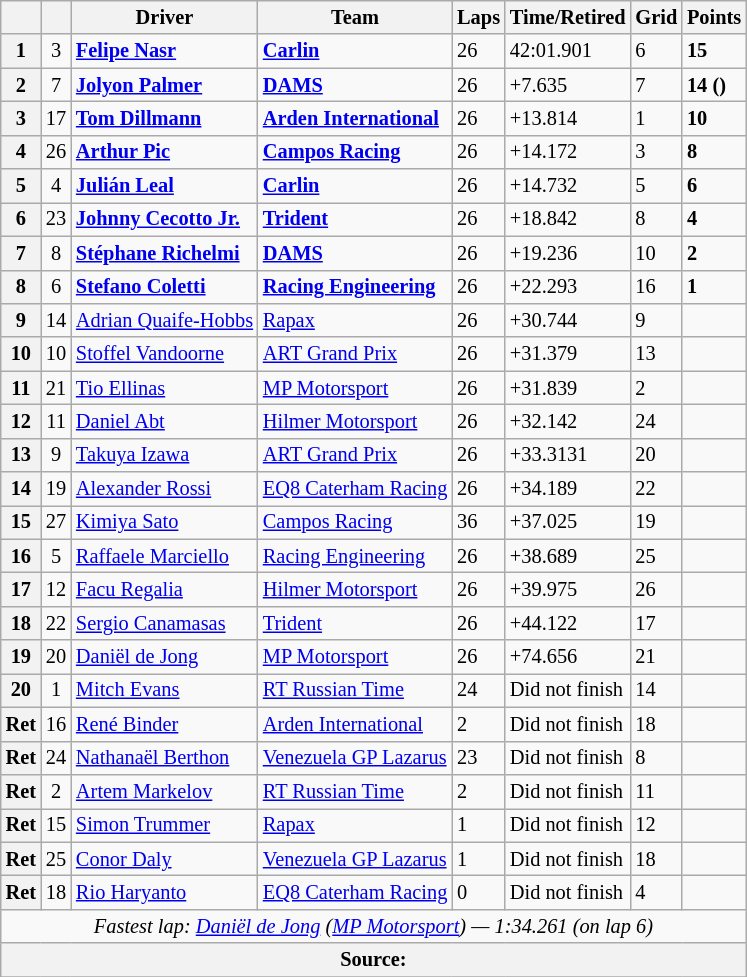<table class="wikitable" style="font-size:85%">
<tr>
<th></th>
<th></th>
<th>Driver</th>
<th>Team</th>
<th>Laps</th>
<th>Time/Retired</th>
<th>Grid</th>
<th>Points</th>
</tr>
<tr>
<th>1</th>
<td align="center">3</td>
<td> <strong><a href='#'>Felipe Nasr</a></strong></td>
<td><strong><a href='#'>Carlin</a></strong></td>
<td>26</td>
<td>42:01.901</td>
<td>6</td>
<td><strong>15</strong></td>
</tr>
<tr>
<th>2</th>
<td align="center">7</td>
<td> <strong><a href='#'>Jolyon Palmer</a></strong></td>
<td><strong><a href='#'>DAMS</a></strong></td>
<td>26</td>
<td>+7.635</td>
<td>7</td>
<td><strong>14 ()</strong></td>
</tr>
<tr>
<th>3</th>
<td align="center">17</td>
<td> <strong><a href='#'>Tom Dillmann</a></strong></td>
<td><strong><a href='#'>Arden International</a></strong></td>
<td>26</td>
<td>+13.814</td>
<td>1</td>
<td><strong>10</strong></td>
</tr>
<tr>
<th>4</th>
<td align="center">26</td>
<td> <strong><a href='#'>Arthur Pic</a></strong></td>
<td><strong><a href='#'>Campos Racing</a></strong></td>
<td>26</td>
<td>+14.172</td>
<td>3</td>
<td><strong>8</strong></td>
</tr>
<tr>
<th>5</th>
<td align="center">4</td>
<td> <strong><a href='#'>Julián Leal</a></strong></td>
<td><strong><a href='#'>Carlin</a></strong></td>
<td>26</td>
<td>+14.732</td>
<td>5</td>
<td><strong>6</strong></td>
</tr>
<tr>
<th>6</th>
<td align="center">23</td>
<td> <strong><a href='#'>Johnny Cecotto Jr.</a></strong></td>
<td><strong><a href='#'>Trident</a></strong></td>
<td>26</td>
<td>+18.842</td>
<td>8</td>
<td><strong>4</strong></td>
</tr>
<tr>
<th>7</th>
<td align="center">8</td>
<td> <strong><a href='#'>Stéphane Richelmi</a></strong></td>
<td><strong><a href='#'>DAMS</a></strong></td>
<td>26</td>
<td>+19.236</td>
<td>10</td>
<td><strong>2</strong></td>
</tr>
<tr>
<th>8</th>
<td align="center">6</td>
<td> <strong><a href='#'>Stefano Coletti</a></strong></td>
<td><strong><a href='#'>Racing Engineering</a></strong></td>
<td>26</td>
<td>+22.293</td>
<td>16</td>
<td><strong>1</strong></td>
</tr>
<tr>
<th>9</th>
<td align="center">14</td>
<td> <a href='#'>Adrian Quaife-Hobbs</a></td>
<td><a href='#'>Rapax</a></td>
<td>26</td>
<td>+30.744</td>
<td>9</td>
<td></td>
</tr>
<tr>
<th>10</th>
<td align="center">10</td>
<td> <a href='#'>Stoffel Vandoorne</a></td>
<td><a href='#'>ART Grand Prix</a></td>
<td>26</td>
<td>+31.379</td>
<td>13</td>
<td></td>
</tr>
<tr>
<th>11</th>
<td align="center">21</td>
<td> <a href='#'>Tio Ellinas</a></td>
<td><a href='#'>MP Motorsport</a></td>
<td>26</td>
<td>+31.839</td>
<td>2</td>
<td></td>
</tr>
<tr>
<th>12</th>
<td align="center">11</td>
<td> <a href='#'>Daniel Abt</a></td>
<td><a href='#'>Hilmer Motorsport</a></td>
<td>26</td>
<td>+32.142</td>
<td>24</td>
<td></td>
</tr>
<tr>
<th>13</th>
<td align="center">9</td>
<td> <a href='#'>Takuya Izawa</a></td>
<td><a href='#'>ART Grand Prix</a></td>
<td>26</td>
<td>+33.3131</td>
<td>20</td>
<td></td>
</tr>
<tr>
<th>14</th>
<td align="center">19</td>
<td> <a href='#'>Alexander Rossi</a></td>
<td><a href='#'>EQ8 Caterham Racing</a></td>
<td>26</td>
<td>+34.189</td>
<td>22</td>
<td></td>
</tr>
<tr>
<th>15</th>
<td align="center">27</td>
<td> <a href='#'>Kimiya Sato</a></td>
<td><a href='#'>Campos Racing</a></td>
<td>36</td>
<td>+37.025</td>
<td>19</td>
<td></td>
</tr>
<tr>
<th>16</th>
<td align="center">5</td>
<td> <a href='#'>Raffaele Marciello</a></td>
<td><a href='#'>Racing Engineering</a></td>
<td>26</td>
<td>+38.689</td>
<td>25</td>
<td></td>
</tr>
<tr>
<th>17</th>
<td align="center">12</td>
<td> <a href='#'>Facu Regalia</a></td>
<td><a href='#'>Hilmer Motorsport</a></td>
<td>26</td>
<td>+39.975</td>
<td>26</td>
<td></td>
</tr>
<tr>
<th>18</th>
<td align="center">22</td>
<td> <a href='#'>Sergio Canamasas</a></td>
<td><a href='#'>Trident</a></td>
<td>26</td>
<td>+44.122</td>
<td>17</td>
<td></td>
</tr>
<tr>
<th>19</th>
<td align="center">20</td>
<td> <a href='#'>Daniël de Jong</a></td>
<td><a href='#'>MP Motorsport</a></td>
<td>26</td>
<td>+74.656</td>
<td>21</td>
<td></td>
</tr>
<tr>
<th>20</th>
<td align="center">1</td>
<td> <a href='#'>Mitch Evans</a></td>
<td><a href='#'>RT Russian Time</a></td>
<td>24</td>
<td>Did not finish</td>
<td>14</td>
<td></td>
</tr>
<tr>
<th>Ret</th>
<td align="center">16</td>
<td> <a href='#'>René Binder</a></td>
<td><a href='#'>Arden International</a></td>
<td>2</td>
<td>Did not finish</td>
<td>18</td>
<td></td>
</tr>
<tr>
<th>Ret</th>
<td align="center">24</td>
<td> <a href='#'>Nathanaël Berthon</a></td>
<td><a href='#'>Venezuela GP Lazarus</a></td>
<td>23</td>
<td>Did not finish</td>
<td>8</td>
<td></td>
</tr>
<tr>
<th>Ret</th>
<td align="center">2</td>
<td> <a href='#'>Artem Markelov</a></td>
<td><a href='#'>RT Russian Time</a></td>
<td>2</td>
<td>Did not finish</td>
<td>11</td>
<td></td>
</tr>
<tr>
<th>Ret</th>
<td align="center">15</td>
<td> <a href='#'>Simon Trummer</a></td>
<td><a href='#'>Rapax</a></td>
<td>1</td>
<td>Did not finish</td>
<td>12</td>
<td></td>
</tr>
<tr>
<th>Ret</th>
<td align="center">25</td>
<td> <a href='#'>Conor Daly</a></td>
<td><a href='#'>Venezuela GP Lazarus</a></td>
<td>1</td>
<td>Did not finish</td>
<td>18</td>
<td></td>
</tr>
<tr>
<th>Ret</th>
<td align="center">18</td>
<td> <a href='#'>Rio Haryanto</a></td>
<td><a href='#'>EQ8 Caterham Racing</a></td>
<td>0</td>
<td>Did not finish</td>
<td>4</td>
<td></td>
</tr>
<tr>
<td colspan="8" align="center"><em>Fastest lap: <a href='#'>Daniël de Jong</a> (<a href='#'>MP Motorsport</a>) — 1:34.261 (on lap 6)</em></td>
</tr>
<tr>
<th colspan="8">Source: </th>
</tr>
<tr>
</tr>
</table>
